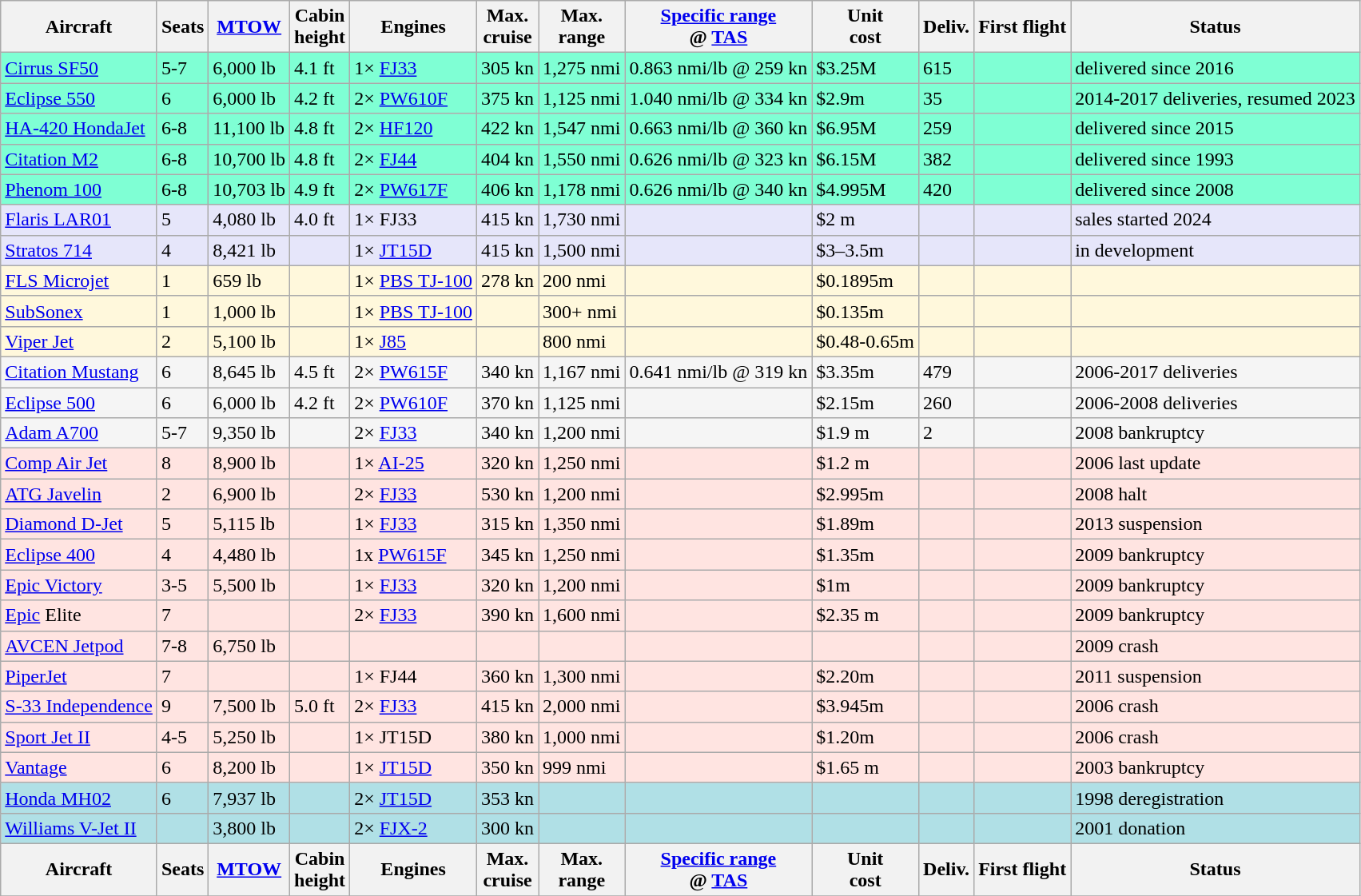<table class="wikitable sortable">
<tr>
<th>Aircraft</th>
<th>Seats</th>
<th data-sort-type=number><a href='#'>MTOW</a></th>
<th>Cabin<br>height</th>
<th>Engines</th>
<th>Max.<br>cruise</th>
<th>Max.<br>range</th>
<th><a href='#'>Specific range</a><br>@  <a href='#'>TAS</a></th>
<th>Unit<br>cost</th>
<th>Deliv.<br></th>
<th>First flight</th>
<th>Status</th>
</tr>
<tr style="background: Aquamarine">
<td><a href='#'>Cirrus SF50</a></td>
<td>5-7</td>
<td>6,000 lb</td>
<td>4.1 ft</td>
<td>1× <a href='#'>FJ33</a></td>
<td>305 kn</td>
<td>1,275 nmi</td>
<td>0.863 nmi/lb @ 259 kn</td>
<td>$3.25M</td>
<td>615</td>
<td></td>
<td>delivered since 2016</td>
</tr>
<tr style="background: Aquamarine">
<td><a href='#'>Eclipse 550</a></td>
<td>6</td>
<td>6,000 lb</td>
<td>4.2 ft</td>
<td>2× <a href='#'>PW610F</a></td>
<td>375 kn</td>
<td>1,125 nmi</td>
<td>1.040 nmi/lb @ 334 kn</td>
<td>$2.9m</td>
<td>35</td>
<td></td>
<td>2014-2017 deliveries, resumed 2023</td>
</tr>
<tr style="background: Aquamarine">
<td><a href='#'>HA-420 HondaJet</a></td>
<td>6-8</td>
<td>11,100 lb</td>
<td>4.8 ft</td>
<td>2× <a href='#'>HF120</a></td>
<td>422 kn</td>
<td>1,547 nmi</td>
<td>0.663 nmi/lb @ 360 kn</td>
<td>$6.95M</td>
<td>259</td>
<td></td>
<td>delivered since 2015</td>
</tr>
<tr style="background: Aquamarine">
<td><a href='#'>Citation M2</a></td>
<td>6-8</td>
<td>10,700 lb</td>
<td>4.8 ft</td>
<td>2× <a href='#'>FJ44</a></td>
<td>404 kn</td>
<td>1,550 nmi</td>
<td>0.626 nmi/lb @ 323 kn</td>
<td>$6.15M</td>
<td>382</td>
<td></td>
<td>delivered since 1993</td>
</tr>
<tr style="background: Aquamarine">
<td><a href='#'>Phenom 100</a></td>
<td>6-8</td>
<td>10,703 lb</td>
<td>4.9 ft</td>
<td>2× <a href='#'>PW617F</a></td>
<td>406 kn</td>
<td>1,178 nmi</td>
<td>0.626 nmi/lb @ 340 kn</td>
<td>$4.995M</td>
<td>420</td>
<td></td>
<td>delivered since 2008</td>
</tr>
<tr style="background: Lavender">
<td><a href='#'>Flaris LAR01</a></td>
<td>5</td>
<td>4,080 lb</td>
<td>4.0 ft</td>
<td>1× FJ33</td>
<td>415 kn</td>
<td>1,730 nmi</td>
<td></td>
<td>$2 m</td>
<td></td>
<td></td>
<td>sales started 2024</td>
</tr>
<tr style="background: Lavender">
<td><a href='#'>Stratos 714</a></td>
<td>4</td>
<td>8,421 lb</td>
<td></td>
<td>1× <a href='#'>JT15D</a></td>
<td>415 kn</td>
<td>1,500 nmi</td>
<td></td>
<td>$3–3.5m</td>
<td></td>
<td></td>
<td>in development</td>
</tr>
<tr style="background: Cornsilk">
<td><a href='#'>FLS Microjet</a></td>
<td>1</td>
<td>659 lb</td>
<td></td>
<td>1× <a href='#'>PBS TJ-100</a></td>
<td>278 kn</td>
<td>200 nmi</td>
<td></td>
<td>$0.1895m</td>
<td></td>
<td></td>
<td></td>
</tr>
<tr style="background: Cornsilk">
<td><a href='#'>SubSonex</a></td>
<td>1</td>
<td>1,000 lb</td>
<td></td>
<td>1× <a href='#'>PBS TJ-100</a></td>
<td></td>
<td>300+ nmi</td>
<td></td>
<td>$0.135m</td>
<td></td>
<td></td>
<td></td>
</tr>
<tr style="background: Cornsilk">
<td><a href='#'>Viper Jet</a></td>
<td>2</td>
<td>5,100 lb</td>
<td></td>
<td>1× <a href='#'>J85</a></td>
<td></td>
<td>800 nmi</td>
<td></td>
<td>$0.48-0.65m</td>
<td></td>
<td></td>
<td></td>
</tr>
<tr style="background: WhiteSmoke">
<td><a href='#'>Citation Mustang</a></td>
<td>6</td>
<td>8,645 lb</td>
<td>4.5 ft</td>
<td>2× <a href='#'>PW615F</a></td>
<td>340 kn</td>
<td>1,167 nmi</td>
<td>0.641 nmi/lb @ 319 kn</td>
<td>$3.35m</td>
<td>479</td>
<td></td>
<td>2006-2017 deliveries</td>
</tr>
<tr style="background: WhiteSmoke">
<td><a href='#'>Eclipse 500</a></td>
<td>6</td>
<td>6,000 lb</td>
<td>4.2 ft</td>
<td>2× <a href='#'>PW610F</a></td>
<td>370 kn</td>
<td>1,125 nmi</td>
<td></td>
<td>$2.15m</td>
<td>260</td>
<td></td>
<td>2006-2008 deliveries</td>
</tr>
<tr style="background: WhiteSmoke">
<td><a href='#'>Adam A700</a></td>
<td>5-7</td>
<td>9,350 lb</td>
<td></td>
<td>2× <a href='#'>FJ33</a></td>
<td>340 kn</td>
<td>1,200 nmi</td>
<td></td>
<td>$1.9 m</td>
<td>2</td>
<td></td>
<td>2008 bankruptcy</td>
</tr>
<tr style="background: MistyRose">
<td><a href='#'>Comp Air Jet</a></td>
<td>8</td>
<td>8,900 lb</td>
<td></td>
<td>1× <a href='#'>AI-25</a></td>
<td>320 kn</td>
<td>1,250 nmi</td>
<td></td>
<td>$1.2 m</td>
<td></td>
<td></td>
<td>2006 last update</td>
</tr>
<tr style="background: MistyRose">
<td><a href='#'>ATG Javelin</a></td>
<td>2</td>
<td>6,900 lb</td>
<td></td>
<td>2× <a href='#'>FJ33</a></td>
<td>530 kn</td>
<td>1,200 nmi</td>
<td></td>
<td>$2.995m</td>
<td></td>
<td></td>
<td>2008 halt</td>
</tr>
<tr style="background: MistyRose">
<td><a href='#'>Diamond D-Jet</a></td>
<td>5</td>
<td>5,115 lb</td>
<td></td>
<td>1× <a href='#'>FJ33</a></td>
<td>315 kn</td>
<td>1,350 nmi</td>
<td></td>
<td>$1.89m</td>
<td></td>
<td></td>
<td>2013 suspension</td>
</tr>
<tr style="background: MistyRose">
<td><a href='#'>Eclipse 400</a></td>
<td>4</td>
<td>4,480 lb</td>
<td></td>
<td>1x <a href='#'>PW615F</a></td>
<td>345 kn</td>
<td>1,250 nmi</td>
<td></td>
<td>$1.35m</td>
<td></td>
<td></td>
<td>2009 bankruptcy</td>
</tr>
<tr style="background: MistyRose">
<td><a href='#'>Epic Victory</a></td>
<td>3-5</td>
<td>5,500 lb</td>
<td></td>
<td>1× <a href='#'>FJ33</a></td>
<td>320 kn</td>
<td>1,200 nmi</td>
<td></td>
<td>$1m</td>
<td></td>
<td></td>
<td>2009 bankruptcy</td>
</tr>
<tr style="background: MistyRose">
<td><a href='#'>Epic</a> Elite</td>
<td>7</td>
<td></td>
<td></td>
<td>2× <a href='#'>FJ33</a></td>
<td>390 kn</td>
<td>1,600 nmi</td>
<td></td>
<td>$2.35 m</td>
<td></td>
<td></td>
<td>2009 bankruptcy</td>
</tr>
<tr style="background: MistyRose">
<td><a href='#'>AVCEN Jetpod</a></td>
<td>7-8</td>
<td>6,750 lb</td>
<td></td>
<td></td>
<td></td>
<td></td>
<td></td>
<td></td>
<td></td>
<td></td>
<td>2009 crash</td>
</tr>
<tr style="background: MistyRose">
<td><a href='#'>PiperJet</a></td>
<td>7</td>
<td></td>
<td></td>
<td>1× FJ44</td>
<td>360 kn</td>
<td>1,300 nmi</td>
<td></td>
<td>$2.20m</td>
<td></td>
<td></td>
<td>2011 suspension</td>
</tr>
<tr style="background: MistyRose">
<td><a href='#'>S-33 Independence</a></td>
<td>9</td>
<td>7,500 lb</td>
<td>5.0 ft</td>
<td>2× <a href='#'>FJ33</a></td>
<td>415 kn</td>
<td>2,000 nmi</td>
<td></td>
<td>$3.945m </td>
<td></td>
<td></td>
<td>2006 crash</td>
</tr>
<tr style="background: MistyRose">
<td><a href='#'>Sport Jet II</a></td>
<td>4-5</td>
<td>5,250 lb</td>
<td></td>
<td>1× JT15D</td>
<td>380 kn</td>
<td>1,000 nmi</td>
<td></td>
<td>$1.20m</td>
<td></td>
<td></td>
<td>2006 crash</td>
</tr>
<tr style="background: MistyRose">
<td><a href='#'>Vantage</a></td>
<td>6</td>
<td>8,200 lb</td>
<td></td>
<td>1× <a href='#'>JT15D</a></td>
<td>350 kn</td>
<td>999 nmi</td>
<td></td>
<td>$1.65 m</td>
<td></td>
<td></td>
<td>2003 bankruptcy</td>
</tr>
<tr style="background: PowderBlue">
<td><a href='#'>Honda MH02</a></td>
<td>6</td>
<td>7,937 lb</td>
<td></td>
<td>2× <a href='#'>JT15D</a></td>
<td>353 kn</td>
<td></td>
<td></td>
<td></td>
<td></td>
<td></td>
<td>1998 deregistration</td>
</tr>
<tr style="background: PowderBlue">
<td><a href='#'>Williams V-Jet II</a></td>
<td></td>
<td>3,800 lb</td>
<td></td>
<td>2× <a href='#'>FJX-2</a></td>
<td>300 kn</td>
<td></td>
<td></td>
<td></td>
<td></td>
<td></td>
<td>2001 donation</td>
</tr>
<tr>
<th>Aircraft</th>
<th>Seats</th>
<th><a href='#'>MTOW</a></th>
<th>Cabin<br>height</th>
<th>Engines</th>
<th>Max.<br>cruise</th>
<th>Max.<br>range</th>
<th><a href='#'>Specific range</a><br>@  <a href='#'>TAS</a></th>
<th>Unit<br>cost</th>
<th>Deliv.</th>
<th>First flight</th>
<th>Status</th>
</tr>
<tr>
</tr>
</table>
